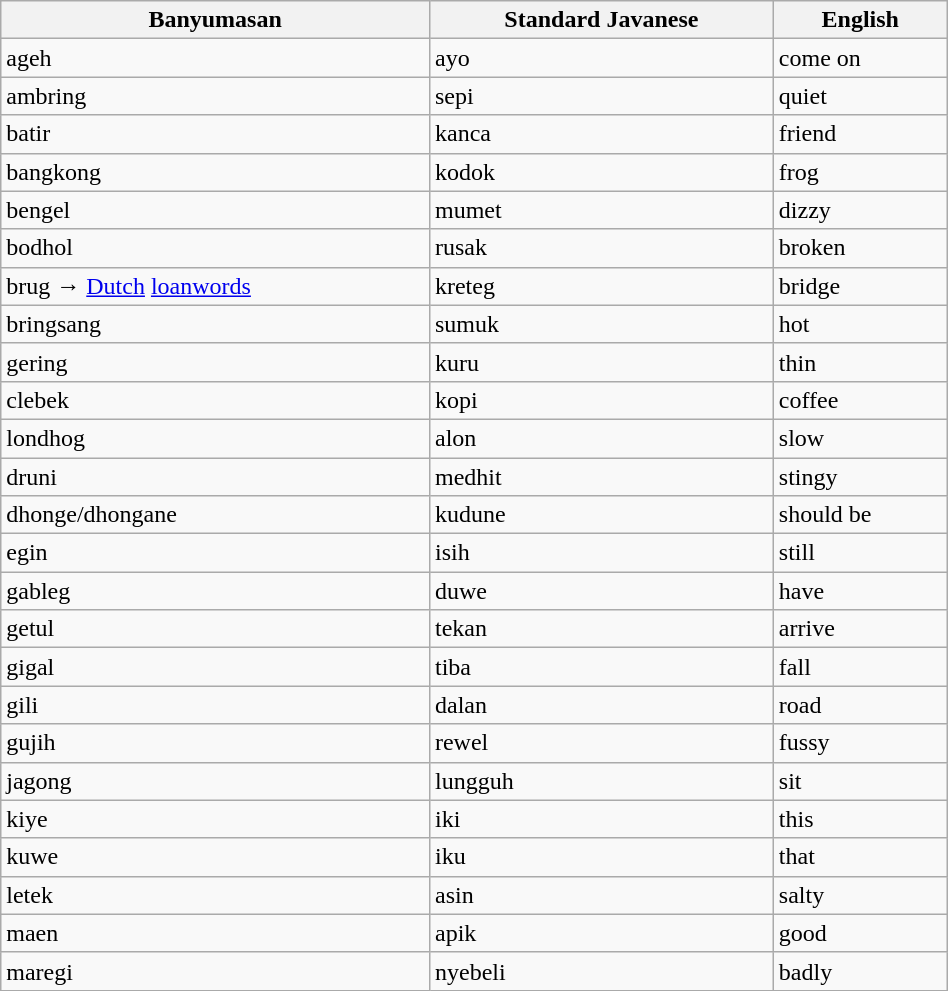<table border="1" width="50%" class="wikitable sortable">
<tr ---->
<th>Banyumasan</th>
<th>Standard Javanese</th>
<th>English</th>
</tr>
<tr ---->
<td>ageh</td>
<td>ayo</td>
<td>come on</td>
</tr>
<tr ---->
<td>ambring</td>
<td>sepi</td>
<td>quiet</td>
</tr>
<tr ---->
<td>batir</td>
<td>kanca</td>
<td>friend</td>
</tr>
<tr ---->
<td>bangkong</td>
<td>kodok</td>
<td>frog</td>
</tr>
<tr ---->
<td>bengel</td>
<td>mumet</td>
<td>dizzy</td>
</tr>
<tr ---->
<td>bodhol</td>
<td>rusak</td>
<td>broken</td>
</tr>
<tr ---->
<td>brug → <a href='#'>Dutch</a> <a href='#'>loanwords</a></td>
<td>kreteg</td>
<td>bridge</td>
</tr>
<tr ---->
<td>bringsang</td>
<td>sumuk</td>
<td>hot</td>
</tr>
<tr ---->
<td>gering</td>
<td>kuru</td>
<td>thin</td>
</tr>
<tr ---->
<td>clebek</td>
<td>kopi</td>
<td>coffee</td>
</tr>
<tr ---->
<td>londhog</td>
<td>alon</td>
<td>slow</td>
</tr>
<tr ---->
<td>druni</td>
<td>medhit</td>
<td>stingy</td>
</tr>
<tr ---->
<td>dhonge/dhongane</td>
<td>kudune</td>
<td>should be</td>
</tr>
<tr ---->
<td>egin</td>
<td>isih</td>
<td>still</td>
</tr>
<tr ---->
<td>gableg</td>
<td>duwe</td>
<td>have</td>
</tr>
<tr ---->
<td>getul</td>
<td>tekan</td>
<td>arrive</td>
</tr>
<tr ---->
<td>gigal</td>
<td>tiba</td>
<td>fall</td>
</tr>
<tr ---->
<td>gili</td>
<td>dalan</td>
<td>road</td>
</tr>
<tr ---->
<td>gujih</td>
<td>rewel</td>
<td>fussy</td>
</tr>
<tr ---->
<td>jagong</td>
<td>lungguh</td>
<td>sit</td>
</tr>
<tr ---->
<td>kiye</td>
<td>iki</td>
<td>this</td>
</tr>
<tr ---->
<td>kuwe</td>
<td>iku</td>
<td>that</td>
</tr>
<tr ---->
<td>letek</td>
<td>asin</td>
<td>salty</td>
</tr>
<tr ---->
<td>maen</td>
<td>apik</td>
<td>good</td>
</tr>
<tr ---->
<td>maregi</td>
<td>nyebeli</td>
<td>badly</td>
</tr>
</table>
